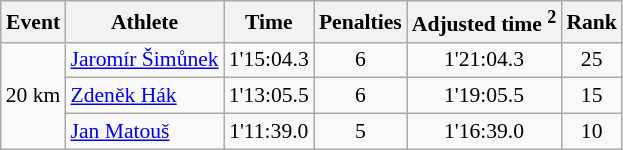<table class="wikitable" style="font-size:90%">
<tr>
<th>Event</th>
<th>Athlete</th>
<th>Time</th>
<th>Penalties</th>
<th>Adjusted time <sup>2</sup></th>
<th>Rank</th>
</tr>
<tr>
<td rowspan="3">20 km</td>
<td><a href='#'>Jaromír Šimůnek</a></td>
<td align="center">1'15:04.3</td>
<td align="center">6</td>
<td align="center">1'21:04.3</td>
<td align="center">25</td>
</tr>
<tr>
<td><a href='#'>Zdeněk Hák</a></td>
<td align="center">1'13:05.5</td>
<td align="center">6</td>
<td align="center">1'19:05.5</td>
<td align="center">15</td>
</tr>
<tr>
<td><a href='#'>Jan Matouš</a></td>
<td align="center">1'11:39.0</td>
<td align="center">5</td>
<td align="center">1'16:39.0</td>
<td align="center">10</td>
</tr>
</table>
